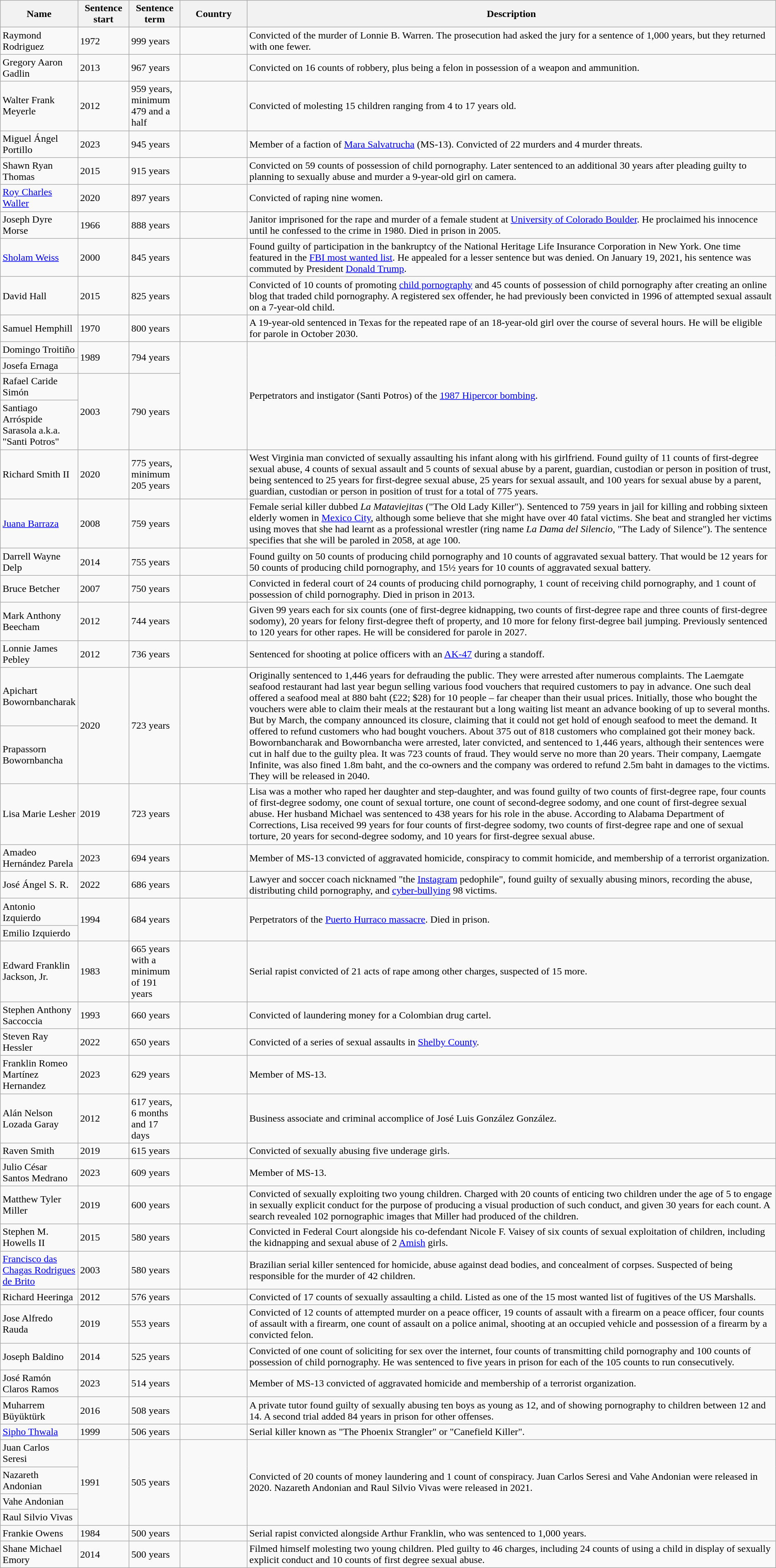<table class="wikitable sortable">
<tr>
<th style="width:77px;">Name</th>
<th style="width:75px;">Sentence start</th>
<th style="width:75px;">Sentence term</th>
<th style="width:100px;">Country</th>
<th class="unsortable">Description</th>
</tr>
<tr>
<td>Raymond Rodriguez</td>
<td>1972</td>
<td>999 years</td>
<td> </td>
<td>Convicted of the murder of Lonnie B. Warren. The prosecution had asked the jury for a sentence of 1,000 years, but they returned with one fewer.</td>
</tr>
<tr>
<td>Gregory Aaron Gadlin</td>
<td>2013</td>
<td>967 years</td>
<td> </td>
<td>Convicted on 16 counts of robbery, plus being a felon in possession of a weapon and ammunition.</td>
</tr>
<tr>
<td>Walter Frank Meyerle</td>
<td>2012</td>
<td>959 years, minimum 479 and a half</td>
<td> </td>
<td>Convicted of molesting 15 children ranging from 4 to 17 years old.</td>
</tr>
<tr>
<td>Miguel Ángel Portillo</td>
<td>2023</td>
<td>945 years</td>
<td> </td>
<td>Member of a faction of <a href='#'>Mara Salvatrucha</a> (MS-13). Convicted of 22 murders and 4 murder threats.</td>
</tr>
<tr>
<td>Shawn Ryan Thomas</td>
<td>2015</td>
<td>915 years</td>
<td> </td>
<td>Convicted on 59 counts of possession of child pornography. Later sentenced to an additional 30 years after pleading guilty to planning to sexually abuse and murder a 9-year-old girl on camera.</td>
</tr>
<tr>
<td><a href='#'>Roy Charles Waller</a></td>
<td>2020</td>
<td>897 years</td>
<td> </td>
<td>Convicted of raping nine women.</td>
</tr>
<tr>
<td>Joseph Dyre Morse</td>
<td>1966</td>
<td>888 years</td>
<td> </td>
<td>Janitor imprisoned for the rape and murder of a female student at <a href='#'>University of Colorado Boulder</a>. He proclaimed his innocence until he confessed to the crime in 1980. Died in prison in 2005.</td>
</tr>
<tr>
<td><a href='#'>Sholam Weiss</a></td>
<td>2000</td>
<td>845 years</td>
<td> </td>
<td>Found guilty of participation in the bankruptcy of the National Heritage Life Insurance Corporation in New York. One time featured in the <a href='#'>FBI most wanted list</a>. He appealed for a lesser sentence but was denied. On January 19, 2021, his sentence was commuted by President <a href='#'>Donald Trump</a>.</td>
</tr>
<tr>
<td>David Hall</td>
<td>2015</td>
<td>825 years</td>
<td> </td>
<td>Convicted of 10 counts of promoting <a href='#'>child pornography</a> and 45 counts of possession of child pornography after creating an online blog that traded child pornography. A registered sex offender, he had previously been convicted in 1996 of attempted sexual assault on a 7-year-old child.</td>
</tr>
<tr>
<td>Samuel Hemphill</td>
<td>1970</td>
<td>800 years</td>
<td> </td>
<td>A 19-year-old sentenced in Texas for the repeated rape of an 18-year-old girl over the course of several hours. He will be eligible for parole in October 2030.</td>
</tr>
<tr>
<td>Domingo Troitiño</td>
<td rowspan="2">1989</td>
<td rowspan="2">794 years</td>
<td rowspan="4"> </td>
<td rowspan="4">Perpetrators and instigator (Santi Potros) of the <a href='#'>1987 Hipercor bombing</a>.</td>
</tr>
<tr>
<td>Josefa Ernaga</td>
</tr>
<tr>
<td>Rafael Caride Simón</td>
<td rowspan="2">2003</td>
<td rowspan="2">790 years</td>
</tr>
<tr>
<td>Santiago Arróspide Sarasola a.k.a. "Santi Potros"</td>
</tr>
<tr>
<td>Richard Smith II</td>
<td>2020</td>
<td>775 years, minimum 205 years</td>
<td> </td>
<td>West Virginia man convicted of sexually assaulting his infant along with his girlfriend. Found guilty of 11 counts of first-degree sexual abuse, 4 counts of sexual assault and 5 counts of sexual abuse by a parent, guardian, custodian or person in position of trust, being sentenced to 25 years for first-degree sexual abuse, 25 years for sexual assault, and 100 years for sexual abuse by a parent, guardian, custodian or person in position of trust for a total of 775 years.</td>
</tr>
<tr>
<td><a href='#'>Juana Barraza</a></td>
<td>2008</td>
<td>759 years</td>
<td> </td>
<td>Female serial killer dubbed <em>La Mataviejitas</em> ("The Old Lady Killer"). Sentenced to 759 years in jail for killing and robbing sixteen elderly women in <a href='#'>Mexico City</a>, although some believe that she might have over 40 fatal victims. She beat and strangled her victims using moves that she had learnt as a professional wrestler (ring name <em>La Dama del Silencio</em>, "The Lady of Silence"). The sentence specifies that she will be paroled in 2058, at age 100.</td>
</tr>
<tr>
<td>Darrell Wayne Delp</td>
<td>2014</td>
<td>755 years</td>
<td> </td>
<td>Found guilty on 50 counts of producing child pornography and 10 counts of aggravated sexual battery. That would be 12 years for 50 counts of producing child pornography, and 15½ years for 10 counts of aggravated sexual battery.</td>
</tr>
<tr>
<td>Bruce Betcher</td>
<td>2007</td>
<td>750 years</td>
<td> </td>
<td>Convicted in federal court of 24 counts of producing child pornography, 1 count of receiving child pornography, and 1 count of possession of child pornography. Died in prison in 2013.</td>
</tr>
<tr>
<td>Mark Anthony Beecham</td>
<td>2012</td>
<td>744 years</td>
<td> </td>
<td>Given 99 years each for six counts (one of first-degree kidnapping, two counts of first-degree rape and three counts of first-degree sodomy), 20 years for felony first-degree theft of property, and 10 more for felony first-degree bail jumping. Previously sentenced to 120 years for other rapes. He will be considered for parole in 2027.</td>
</tr>
<tr>
<td>Lonnie James Pebley</td>
<td>2012</td>
<td>736 years</td>
<td> </td>
<td>Sentenced for shooting at police officers with an <a href='#'>AK-47</a> during a standoff.</td>
</tr>
<tr>
<td>Apichart Bowornbancharak</td>
<td rowspan="2">2020</td>
<td rowspan="2">723 years</td>
<td rowspan="2"></td>
<td rowspan="2">Originally sentenced to 1,446 years for defrauding the public. They were arrested after numerous complaints. The Laemgate seafood restaurant had last year begun selling various food vouchers that required customers to pay in advance. One such deal offered a seafood meal at 880 baht (£22; $28) for 10 people – far cheaper than their usual prices. Initially, those who bought the vouchers were able to claim their meals at the restaurant but a long waiting list meant an advance booking of up to several months. But by March, the company announced its closure, claiming that it could not get hold of enough seafood to meet the demand. It offered to refund customers who had bought vouchers. About 375 out of 818 customers who complained got their money back. Bowornbancharak and Bowornbancha were arrested, later convicted, and sentenced to 1,446 years, although their sentences were cut in half due to the guilty plea. It was 723 counts of fraud. They would serve no more than 20 years. Their company, Laemgate Infinite, was also fined 1.8m baht, and the co-owners and the company was ordered to refund 2.5m baht in damages to the victims. They will be released in 2040.</td>
</tr>
<tr>
<td>Prapassorn Bowornbancha</td>
</tr>
<tr>
<td>Lisa Marie Lesher</td>
<td>2019</td>
<td>723 years</td>
<td> </td>
<td>Lisa was a mother who raped her daughter and step-daughter, and was found guilty of two counts of first-degree rape, four counts of first-degree sodomy, one count of sexual torture, one count of second-degree sodomy, and one count of first-degree sexual abuse. Her husband Michael was sentenced to 438 years for his role in the abuse. According to Alabama Department of Corrections, Lisa received 99 years for four counts of first-degree sodomy, two counts of first-degree rape and one of sexual torture, 20 years for second-degree sodomy, and 10 years for first-degree sexual abuse.</td>
</tr>
<tr>
<td>Amadeo Hernández Parela</td>
<td>2023</td>
<td>694 years</td>
<td> </td>
<td>Member of MS-13 convicted of aggravated homicide, conspiracy to commit homicide, and membership of a terrorist organization.</td>
</tr>
<tr>
<td>José Ángel S. R.</td>
<td>2022</td>
<td>686 years</td>
<td> </td>
<td>Lawyer and soccer coach nicknamed "the <a href='#'>Instagram</a> pedophile", found guilty of sexually abusing minors, recording the abuse, distributing child pornography, and <a href='#'>cyber-bullying</a> 98 victims.</td>
</tr>
<tr>
<td>Antonio Izquierdo</td>
<td rowspan="2">1994</td>
<td rowspan="2">684 years</td>
<td rowspan="2"> </td>
<td rowspan="2">Perpetrators of the <a href='#'>Puerto Hurraco massacre</a>. Died in prison.</td>
</tr>
<tr>
<td>Emilio Izquierdo</td>
</tr>
<tr>
<td>Edward Franklin Jackson, Jr.</td>
<td>1983</td>
<td>665 years with a minimum of 191 years</td>
<td> </td>
<td>Serial rapist convicted of 21 acts of rape among other charges, suspected of 15 more.</td>
</tr>
<tr>
<td>Stephen Anthony Saccoccia</td>
<td>1993</td>
<td>660 years</td>
<td> </td>
<td>Convicted of laundering money for a Colombian drug cartel.</td>
</tr>
<tr>
<td>Steven Ray Hessler</td>
<td>2022</td>
<td>650 years</td>
<td> </td>
<td>Convicted of a series of sexual assaults in <a href='#'>Shelby County</a>.</td>
</tr>
<tr>
<td>Franklin Romeo Martínez Hernandez</td>
<td>2023</td>
<td>629 years</td>
<td> </td>
<td>Member of MS-13.</td>
</tr>
<tr>
<td>Alán Nelson Lozada Garay</td>
<td>2012</td>
<td>617 years, 6 months and 17 days</td>
<td> </td>
<td>Business associate and criminal accomplice of José Luis González González.</td>
</tr>
<tr>
<td>Raven Smith</td>
<td>2019</td>
<td>615 years</td>
<td> </td>
<td>Convicted of sexually abusing five underage girls.</td>
</tr>
<tr>
<td>Julio César Santos Medrano</td>
<td>2023</td>
<td>609 years</td>
<td> </td>
<td>Member of MS-13.</td>
</tr>
<tr>
<td>Matthew Tyler Miller</td>
<td>2019</td>
<td>600 years</td>
<td> </td>
<td>Convicted of sexually exploiting two young children. Charged with 20 counts of enticing two children under the age of 5 to engage in sexually explicit conduct for the purpose of producing a visual production of such conduct, and given 30 years for each count. A search revealed 102 pornographic images that Miller had produced of the children.</td>
</tr>
<tr>
<td>Stephen M. Howells II</td>
<td>2015</td>
<td>580 years</td>
<td> </td>
<td>Convicted in Federal Court alongside his co-defendant Nicole F. Vaisey of six counts of sexual exploitation of children, including the kidnapping and sexual abuse of 2 <a href='#'>Amish</a> girls.</td>
</tr>
<tr>
<td><a href='#'>Francisco das Chagas Rodrigues de Brito</a></td>
<td>2003</td>
<td>580 years</td>
<td> </td>
<td>Brazilian serial killer sentenced for homicide, abuse against dead bodies, and concealment of corpses. Suspected of being responsible for the murder of 42 children.</td>
</tr>
<tr>
<td>Richard Heeringa</td>
<td>2012</td>
<td>576 years</td>
<td> </td>
<td>Convicted of 17 counts of sexually assaulting a child. Listed as one of the 15 most wanted list of fugitives of the US Marshalls.</td>
</tr>
<tr>
<td>Jose Alfredo Rauda</td>
<td>2019</td>
<td>553 years</td>
<td> </td>
<td>Convicted of 12 counts of attempted murder on a peace officer, 19 counts of assault with a firearm on a peace officer, four counts of assault with a firearm, one count of assault on a police animal, shooting at an occupied vehicle and possession of a firearm by a convicted felon.</td>
</tr>
<tr>
<td>Joseph Baldino</td>
<td>2014</td>
<td>525 years</td>
<td> </td>
<td>Convicted of one count of soliciting for sex over the internet, four counts of transmitting child pornography and 100 counts of possession of child pornography. He was sentenced to five years in prison for each of the 105 counts to run consecutively.</td>
</tr>
<tr>
<td>José Ramón Claros Ramos</td>
<td>2023</td>
<td>514 years</td>
<td> </td>
<td>Member of MS-13 convicted of aggravated homicide and membership of a terrorist organization.</td>
</tr>
<tr>
<td>Muharrem Büyüktürk</td>
<td>2016</td>
<td>508 years</td>
<td> </td>
<td>A private tutor found guilty of sexually abusing ten boys as young as 12, and of showing pornography to children between 12 and 14. A second trial added 84 years in prison for other offenses.</td>
</tr>
<tr>
<td><a href='#'>Sipho Thwala</a></td>
<td>1999</td>
<td>506 years</td>
<td> </td>
<td>Serial killer known as "The Phoenix Strangler" or "Canefield Killer".</td>
</tr>
<tr>
<td>Juan Carlos Seresi</td>
<td rowspan="4">1991</td>
<td rowspan="4">505 years</td>
<td rowspan="4"> </td>
<td rowspan="4">Convicted of 20 counts of money laundering and 1 count of conspiracy. Juan Carlos Seresi and Vahe Andonian were released in 2020. Nazareth Andonian and Raul Silvio Vivas were released in 2021.</td>
</tr>
<tr>
<td>Nazareth Andonian</td>
</tr>
<tr>
<td>Vahe Andonian</td>
</tr>
<tr>
<td>Raul Silvio Vivas</td>
</tr>
<tr>
<td>Frankie Owens</td>
<td>1984</td>
<td>500 years</td>
<td> </td>
<td>Serial rapist convicted alongside Arthur Franklin, who was sentenced to 1,000 years.</td>
</tr>
<tr>
<td>Shane Michael Emory</td>
<td>2014</td>
<td>500 years</td>
<td> </td>
<td>Filmed himself molesting two young children. Pled guilty to 46 charges, including 24 counts of using a child in display of sexually explicit conduct and 10 counts of first degree sexual abuse.</td>
</tr>
</table>
